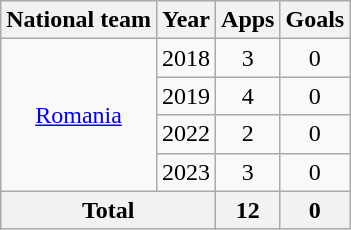<table class="wikitable" style="text-align:center">
<tr>
<th>National team</th>
<th>Year</th>
<th>Apps</th>
<th>Goals</th>
</tr>
<tr>
<td rowspan="4"><a href='#'>Romania</a></td>
<td>2018</td>
<td>3</td>
<td>0</td>
</tr>
<tr>
<td>2019</td>
<td>4</td>
<td>0</td>
</tr>
<tr>
<td>2022</td>
<td>2</td>
<td>0</td>
</tr>
<tr>
<td>2023</td>
<td>3</td>
<td>0</td>
</tr>
<tr>
<th colspan="2">Total</th>
<th>12</th>
<th>0</th>
</tr>
</table>
